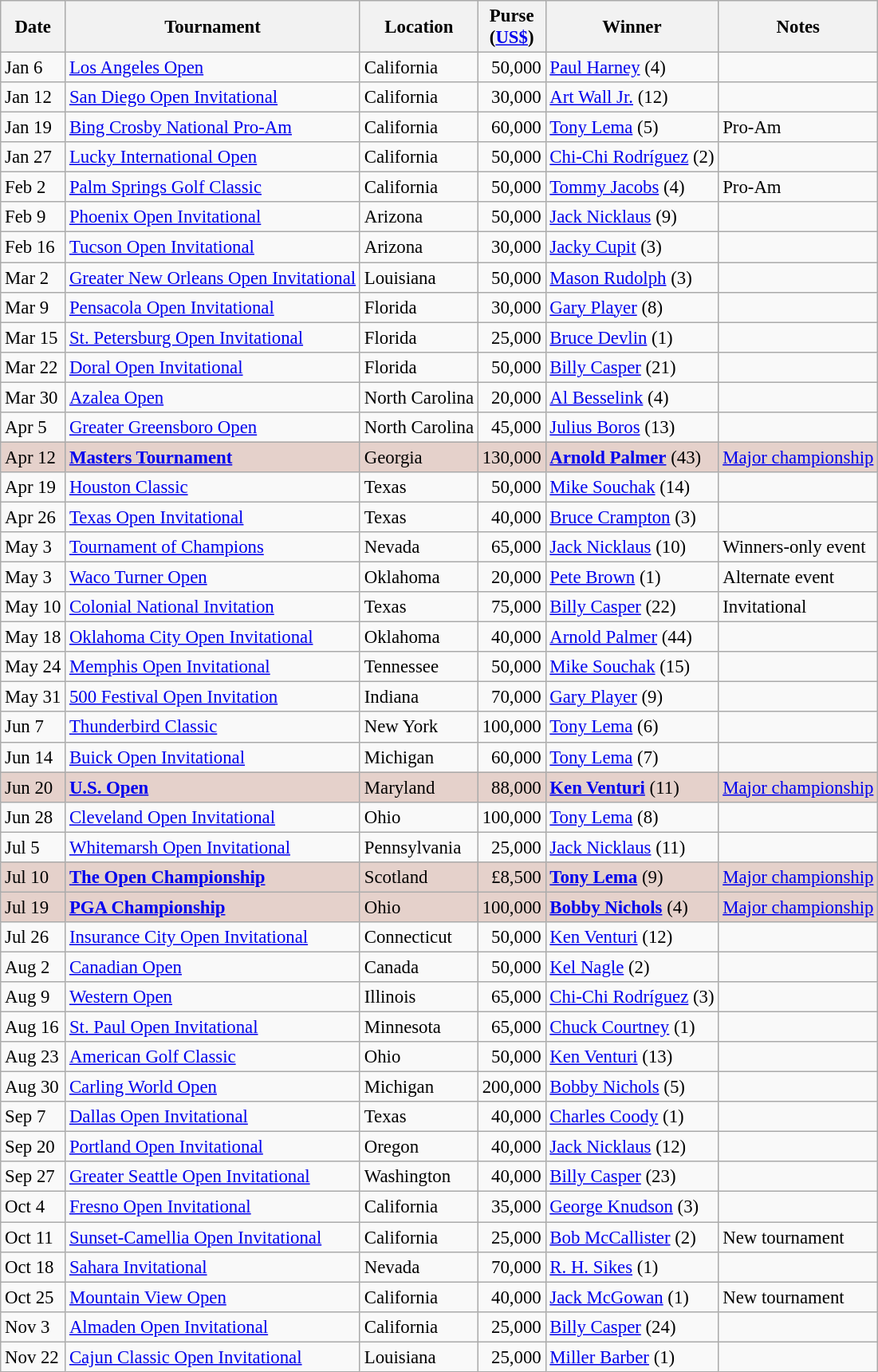<table class="wikitable" style="font-size:95%">
<tr>
<th>Date</th>
<th>Tournament</th>
<th>Location</th>
<th>Purse<br>(<a href='#'>US$</a>)</th>
<th>Winner</th>
<th>Notes</th>
</tr>
<tr>
<td>Jan 6</td>
<td><a href='#'>Los Angeles Open</a></td>
<td>California</td>
<td align="right">50,000</td>
<td> <a href='#'>Paul Harney</a> (4)</td>
<td></td>
</tr>
<tr>
<td>Jan 12</td>
<td><a href='#'>San Diego Open Invitational</a></td>
<td>California</td>
<td align="right">30,000</td>
<td> <a href='#'>Art Wall Jr.</a> (12)</td>
<td></td>
</tr>
<tr>
<td>Jan 19</td>
<td><a href='#'>Bing Crosby National Pro-Am</a></td>
<td>California</td>
<td align="right">60,000</td>
<td> <a href='#'>Tony Lema</a> (5)</td>
<td>Pro-Am</td>
</tr>
<tr>
<td>Jan 27</td>
<td><a href='#'>Lucky International Open</a></td>
<td>California</td>
<td align="right">50,000</td>
<td> <a href='#'>Chi-Chi Rodríguez</a> (2)</td>
<td></td>
</tr>
<tr>
<td>Feb 2</td>
<td><a href='#'>Palm Springs Golf Classic</a></td>
<td>California</td>
<td align="right">50,000</td>
<td> <a href='#'>Tommy Jacobs</a> (4)</td>
<td>Pro-Am</td>
</tr>
<tr>
<td>Feb 9</td>
<td><a href='#'>Phoenix Open Invitational</a></td>
<td>Arizona</td>
<td align="right">50,000</td>
<td> <a href='#'>Jack Nicklaus</a> (9)</td>
<td></td>
</tr>
<tr>
<td>Feb 16</td>
<td><a href='#'>Tucson Open Invitational</a></td>
<td>Arizona</td>
<td align=right>30,000</td>
<td> <a href='#'>Jacky Cupit</a> (3)</td>
<td></td>
</tr>
<tr>
<td>Mar 2</td>
<td><a href='#'>Greater New Orleans Open Invitational</a></td>
<td>Louisiana</td>
<td align="right">50,000</td>
<td> <a href='#'>Mason Rudolph</a> (3)</td>
<td></td>
</tr>
<tr>
<td>Mar 9</td>
<td><a href='#'>Pensacola Open Invitational</a></td>
<td>Florida</td>
<td align="right">30,000</td>
<td> <a href='#'>Gary Player</a> (8)</td>
<td></td>
</tr>
<tr>
<td>Mar 15</td>
<td><a href='#'>St. Petersburg Open Invitational</a></td>
<td>Florida</td>
<td align=right>25,000</td>
<td> <a href='#'>Bruce Devlin</a> (1)</td>
<td></td>
</tr>
<tr>
<td>Mar 22</td>
<td><a href='#'>Doral Open Invitational</a></td>
<td>Florida</td>
<td align="right">50,000</td>
<td> <a href='#'>Billy Casper</a> (21)</td>
<td></td>
</tr>
<tr>
<td>Mar 30</td>
<td><a href='#'>Azalea Open</a></td>
<td>North Carolina</td>
<td align="right">20,000</td>
<td> <a href='#'>Al Besselink</a> (4)</td>
<td></td>
</tr>
<tr>
<td>Apr 5</td>
<td><a href='#'>Greater Greensboro Open</a></td>
<td>North Carolina</td>
<td align="right">45,000</td>
<td> <a href='#'>Julius Boros</a> (13)</td>
<td></td>
</tr>
<tr style="background:#e5d1cb;">
<td>Apr 12</td>
<td><strong><a href='#'>Masters Tournament</a></strong></td>
<td>Georgia</td>
<td align="right">130,000</td>
<td> <strong><a href='#'>Arnold Palmer</a></strong> (43)</td>
<td><a href='#'>Major championship</a></td>
</tr>
<tr>
<td>Apr 19</td>
<td><a href='#'>Houston Classic</a></td>
<td>Texas</td>
<td align="right">50,000</td>
<td> <a href='#'>Mike Souchak</a> (14)</td>
<td></td>
</tr>
<tr>
<td>Apr 26</td>
<td><a href='#'>Texas Open Invitational</a></td>
<td>Texas</td>
<td align="right">40,000</td>
<td> <a href='#'>Bruce Crampton</a> (3)</td>
<td></td>
</tr>
<tr>
<td>May 3</td>
<td><a href='#'>Tournament of Champions</a></td>
<td>Nevada</td>
<td align=right>65,000</td>
<td> <a href='#'>Jack Nicklaus</a> (10)</td>
<td>Winners-only event</td>
</tr>
<tr>
<td>May 3</td>
<td><a href='#'>Waco Turner Open</a></td>
<td>Oklahoma</td>
<td align=right>20,000</td>
<td> <a href='#'>Pete Brown</a> (1)</td>
<td>Alternate event</td>
</tr>
<tr>
<td>May 10</td>
<td><a href='#'>Colonial National Invitation</a></td>
<td>Texas</td>
<td align="right">75,000</td>
<td> <a href='#'>Billy Casper</a> (22)</td>
<td>Invitational</td>
</tr>
<tr>
<td>May 18</td>
<td><a href='#'>Oklahoma City Open Invitational</a></td>
<td>Oklahoma</td>
<td align=right>40,000</td>
<td> <a href='#'>Arnold Palmer</a> (44)</td>
<td></td>
</tr>
<tr>
<td>May 24</td>
<td><a href='#'>Memphis Open Invitational</a></td>
<td>Tennessee</td>
<td align=right>50,000</td>
<td> <a href='#'>Mike Souchak</a> (15)</td>
<td></td>
</tr>
<tr>
<td>May 31</td>
<td><a href='#'>500 Festival Open Invitation</a></td>
<td>Indiana</td>
<td align=right>70,000</td>
<td> <a href='#'>Gary Player</a> (9)</td>
<td></td>
</tr>
<tr>
<td>Jun 7</td>
<td><a href='#'>Thunderbird Classic</a></td>
<td>New York</td>
<td align="right">100,000</td>
<td> <a href='#'>Tony Lema</a> (6)</td>
<td></td>
</tr>
<tr>
<td>Jun 14</td>
<td><a href='#'>Buick Open Invitational</a></td>
<td>Michigan</td>
<td align=right>60,000</td>
<td> <a href='#'>Tony Lema</a> (7)</td>
<td></td>
</tr>
<tr style="background:#e5d1cb;">
<td>Jun 20</td>
<td><strong><a href='#'>U.S. Open</a></strong></td>
<td>Maryland</td>
<td align="right">88,000</td>
<td> <strong><a href='#'>Ken Venturi</a></strong> (11)</td>
<td><a href='#'>Major championship</a></td>
</tr>
<tr>
<td>Jun 28</td>
<td><a href='#'>Cleveland Open Invitational</a></td>
<td>Ohio</td>
<td align="right">100,000</td>
<td> <a href='#'>Tony Lema</a> (8)</td>
<td></td>
</tr>
<tr>
<td>Jul 5</td>
<td><a href='#'>Whitemarsh Open Invitational</a></td>
<td>Pennsylvania</td>
<td align=right>25,000</td>
<td> <a href='#'>Jack Nicklaus</a> (11)</td>
<td></td>
</tr>
<tr style="background:#e5d1cb;">
<td>Jul 10</td>
<td><strong><a href='#'>The Open Championship</a></strong></td>
<td>Scotland</td>
<td align="right">£8,500</td>
<td> <strong><a href='#'>Tony Lema</a></strong> (9)</td>
<td><a href='#'>Major championship</a></td>
</tr>
<tr style="background:#e5d1cb;">
<td>Jul 19</td>
<td><strong><a href='#'>PGA Championship</a></strong></td>
<td>Ohio</td>
<td align="right">100,000</td>
<td> <strong><a href='#'>Bobby Nichols</a></strong> (4)</td>
<td><a href='#'>Major championship</a></td>
</tr>
<tr>
<td>Jul 26</td>
<td><a href='#'>Insurance City Open Invitational</a></td>
<td>Connecticut</td>
<td align="right">50,000</td>
<td> <a href='#'>Ken Venturi</a> (12)</td>
<td></td>
</tr>
<tr>
<td>Aug 2</td>
<td><a href='#'>Canadian Open</a></td>
<td>Canada</td>
<td align="right">50,000</td>
<td> <a href='#'>Kel Nagle</a> (2)</td>
<td></td>
</tr>
<tr>
<td>Aug 9</td>
<td><a href='#'>Western Open</a></td>
<td>Illinois</td>
<td align=right>65,000</td>
<td> <a href='#'>Chi-Chi Rodríguez</a> (3)</td>
<td></td>
</tr>
<tr>
<td>Aug 16</td>
<td><a href='#'>St. Paul Open Invitational</a></td>
<td>Minnesota</td>
<td align=right>65,000</td>
<td> <a href='#'>Chuck Courtney</a> (1)</td>
<td></td>
</tr>
<tr>
<td>Aug 23</td>
<td><a href='#'>American Golf Classic</a></td>
<td>Ohio</td>
<td align="right">50,000</td>
<td> <a href='#'>Ken Venturi</a> (13)</td>
<td></td>
</tr>
<tr>
<td>Aug 30</td>
<td><a href='#'>Carling World Open</a></td>
<td>Michigan</td>
<td align=right>200,000</td>
<td> <a href='#'>Bobby Nichols</a> (5)</td>
<td></td>
</tr>
<tr>
<td>Sep 7</td>
<td><a href='#'>Dallas Open Invitational</a></td>
<td>Texas</td>
<td align="right">40,000</td>
<td> <a href='#'>Charles Coody</a> (1)</td>
<td></td>
</tr>
<tr>
<td>Sep 20</td>
<td><a href='#'>Portland Open Invitational</a></td>
<td>Oregon</td>
<td align="right">40,000</td>
<td> <a href='#'>Jack Nicklaus</a> (12)</td>
<td></td>
</tr>
<tr>
<td>Sep 27</td>
<td><a href='#'>Greater Seattle Open Invitational</a></td>
<td>Washington</td>
<td align="right">40,000</td>
<td> <a href='#'>Billy Casper</a> (23)</td>
<td></td>
</tr>
<tr>
<td>Oct 4</td>
<td><a href='#'>Fresno Open Invitational</a></td>
<td>California</td>
<td align=right>35,000</td>
<td> <a href='#'>George Knudson</a> (3)</td>
<td></td>
</tr>
<tr>
<td>Oct 11</td>
<td><a href='#'>Sunset-Camellia Open Invitational</a></td>
<td>California</td>
<td align=right>25,000</td>
<td> <a href='#'>Bob McCallister</a> (2)</td>
<td>New tournament</td>
</tr>
<tr>
<td>Oct 18</td>
<td><a href='#'>Sahara Invitational</a></td>
<td>Nevada</td>
<td align="right">70,000</td>
<td> <a href='#'>R. H. Sikes</a> (1)</td>
<td></td>
</tr>
<tr>
<td>Oct 25</td>
<td><a href='#'>Mountain View Open</a></td>
<td>California</td>
<td align="right">40,000</td>
<td> <a href='#'>Jack McGowan</a> (1)</td>
<td>New tournament</td>
</tr>
<tr>
<td>Nov 3</td>
<td><a href='#'>Almaden Open Invitational</a></td>
<td>California</td>
<td align="right">25,000</td>
<td> <a href='#'>Billy Casper</a> (24)</td>
<td></td>
</tr>
<tr>
<td>Nov 22</td>
<td><a href='#'>Cajun Classic Open Invitational</a></td>
<td>Louisiana</td>
<td align=right>25,000</td>
<td> <a href='#'>Miller Barber</a> (1)</td>
<td></td>
</tr>
</table>
